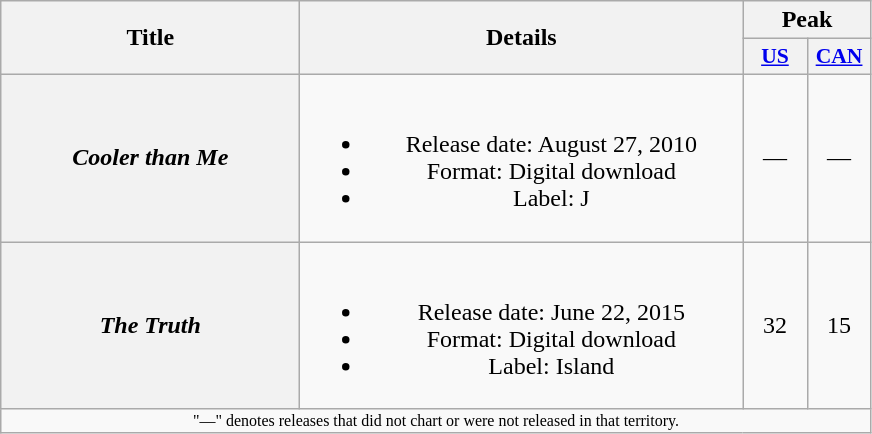<table class="wikitable plainrowheaders" style="text-align:center;">
<tr>
<th scope="col" style="width:12em;" rowspan="2">Title</th>
<th scope="col" style="width:18em;" rowspan="2">Details</th>
<th scope="col" colspan="2">Peak</th>
</tr>
<tr>
<th scope="col" style="width:2.5em;font-size:90%;"><a href='#'>US</a><br></th>
<th scope="col" style="width:2.5em;font-size:90%;"><a href='#'>CAN</a><br></th>
</tr>
<tr>
<th scope="row"><em>Cooler than Me</em></th>
<td><br><ul><li>Release date: August 27, 2010</li><li>Format: Digital download</li><li>Label: J</li></ul></td>
<td>—</td>
<td>—</td>
</tr>
<tr>
<th scope="row"><em>The Truth</em></th>
<td><br><ul><li>Release date: June 22, 2015</li><li>Format: Digital download</li><li>Label: Island</li></ul></td>
<td>32</td>
<td>15</td>
</tr>
<tr>
<td colspan="15" style="text-align:center; font-size:8pt;">"—" denotes releases that did not chart or were not released in that territory.</td>
</tr>
</table>
